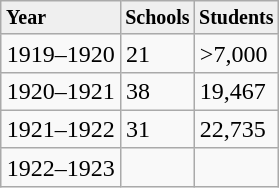<table class="wikitable" style="float: right; margin-left:1em">
<tr>
<td style="background:#efefef; font-size:smaller"><strong>Year</strong></td>
<td style="background:#efefef; font-size:smaller"><strong>Schools</strong></td>
<td style="background:#efefef; font-size:smaller"><strong>Students</strong></td>
</tr>
<tr>
<td>1919–1920</td>
<td>21</td>
<td>>7,000</td>
</tr>
<tr>
<td>1920–1921</td>
<td>38</td>
<td>19,467</td>
</tr>
<tr>
<td>1921–1922</td>
<td>31</td>
<td>22,735</td>
</tr>
<tr>
<td>1922–1923</td>
<td></td>
<td></td>
</tr>
</table>
